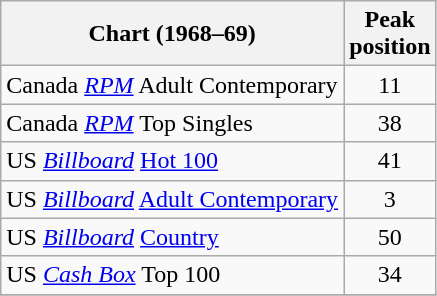<table class="wikitable sortable">
<tr>
<th>Chart (1968–69)</th>
<th>Peak<br>position</th>
</tr>
<tr>
<td>Canada <em><a href='#'>RPM</a></em> Adult Contemporary</td>
<td style="text-align:center;">11</td>
</tr>
<tr>
<td>Canada <em><a href='#'>RPM</a></em> Top Singles</td>
<td style="text-align:center;">38</td>
</tr>
<tr>
<td>US <em><a href='#'>Billboard</a></em> <a href='#'>Hot 100</a></td>
<td style="text-align:center;">41</td>
</tr>
<tr>
<td>US <em><a href='#'>Billboard</a></em> <a href='#'>Adult Contemporary</a></td>
<td style="text-align:center;">3</td>
</tr>
<tr>
<td>US <em><a href='#'>Billboard</a></em> <a href='#'>Country</a></td>
<td style="text-align:center;">50</td>
</tr>
<tr>
<td>US <a href='#'><em>Cash Box</em></a> Top 100</td>
<td align="center">34</td>
</tr>
<tr>
</tr>
</table>
